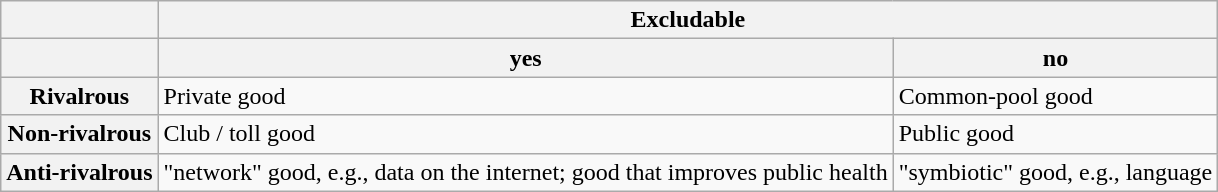<table class="wikitable">
<tr>
<th></th>
<th colspan= 2>Excludable</th>
</tr>
<tr>
<th></th>
<th>yes</th>
<th>no</th>
</tr>
<tr>
<th>Rivalrous</th>
<td>Private good</td>
<td>Common-pool good</td>
</tr>
<tr>
<th>Non-rivalrous</th>
<td>Club / toll good</td>
<td>Public good</td>
</tr>
<tr>
<th>Anti-rivalrous</th>
<td>"network" good, e.g., data on the internet; good that improves public health</td>
<td>"symbiotic" good, e.g., language</td>
</tr>
</table>
